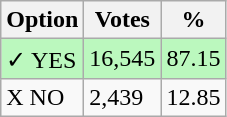<table class="wikitable">
<tr>
<th>Option</th>
<th>Votes</th>
<th>%</th>
</tr>
<tr>
<td style=background:#bbf8be>✓ YES</td>
<td style=background:#bbf8be>16,545</td>
<td style=background:#bbf8be>87.15</td>
</tr>
<tr>
<td>X NO</td>
<td>2,439</td>
<td>12.85</td>
</tr>
</table>
